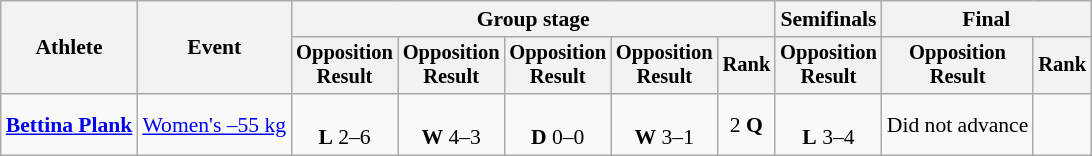<table class="wikitable" style="font-size:90%;">
<tr>
<th rowspan=2>Athlete</th>
<th rowspan=2>Event</th>
<th colspan=5>Group stage</th>
<th>Semifinals</th>
<th colspan=2>Final</th>
</tr>
<tr style="font-size:95%">
<th>Opposition<br>Result</th>
<th>Opposition<br>Result</th>
<th>Opposition<br>Result</th>
<th>Opposition<br>Result</th>
<th>Rank</th>
<th>Opposition<br>Result</th>
<th>Opposition<br>Result</th>
<th>Rank</th>
</tr>
<tr align=center>
<td align=left><strong><a href='#'>Bettina Plank</a></strong></td>
<td align=left><a href='#'>Women's –55 kg</a></td>
<td><br><strong>L</strong> 2–6</td>
<td><br><strong>W</strong> 4–3</td>
<td><br><strong>D</strong> 0–0</td>
<td><br><strong>W</strong> 3–1</td>
<td>2 <strong>Q</strong></td>
<td><br><strong>L</strong> 3–4</td>
<td>Did not advance</td>
<td></td>
</tr>
</table>
